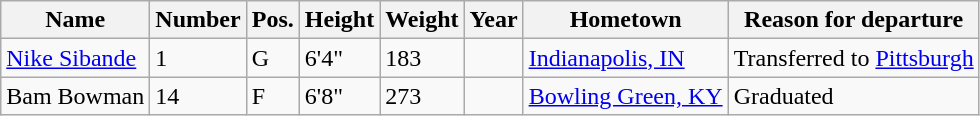<table class="wikitable sortable" border="1">
<tr>
<th>Name</th>
<th>Number</th>
<th>Pos.</th>
<th>Height</th>
<th>Weight</th>
<th>Year</th>
<th>Hometown</th>
<th class="unsortable">Reason for departure</th>
</tr>
<tr>
<td><a href='#'>Nike Sibande</a></td>
<td>1</td>
<td>G</td>
<td>6'4"</td>
<td>183</td>
<td></td>
<td><a href='#'>Indianapolis, IN</a></td>
<td>Transferred to <a href='#'>Pittsburgh</a></td>
</tr>
<tr>
<td>Bam Bowman</td>
<td>14</td>
<td>F</td>
<td>6'8"</td>
<td>273</td>
<td></td>
<td><a href='#'>Bowling Green, KY</a></td>
<td>Graduated</td>
</tr>
</table>
